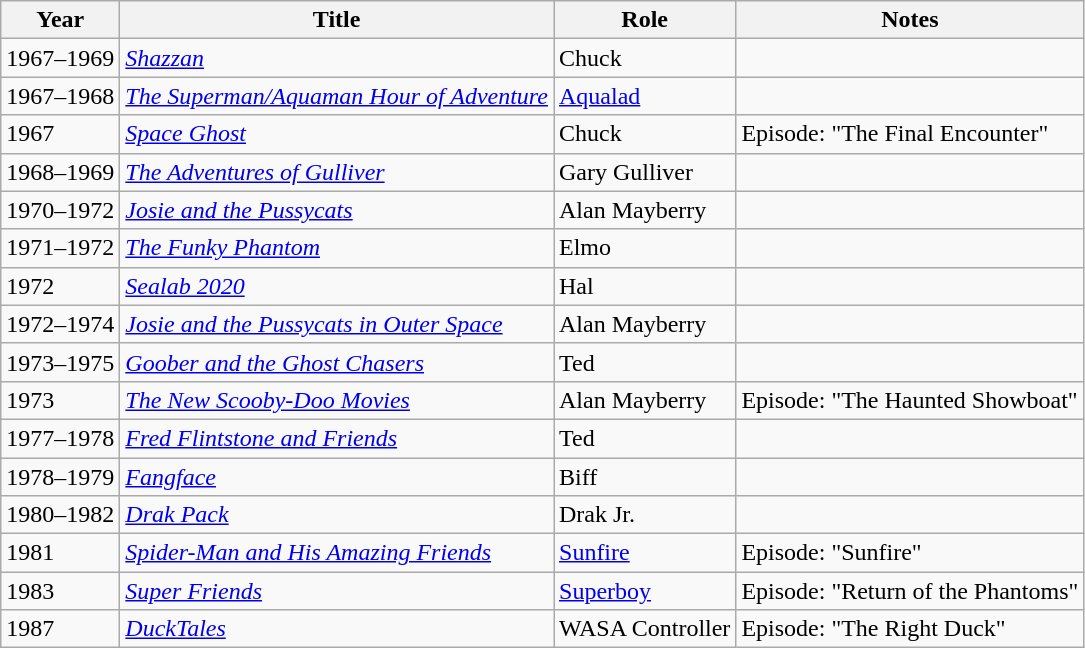<table class="wikitable sortable">
<tr>
<th>Year</th>
<th>Title</th>
<th>Role</th>
<th>Notes</th>
</tr>
<tr>
<td>1967–1969</td>
<td><em><a href='#'>Shazzan</a></em></td>
<td>Chuck</td>
<td></td>
</tr>
<tr>
<td>1967–1968</td>
<td><em><a href='#'>The Superman/Aquaman Hour of Adventure</a></em></td>
<td><a href='#'>Aqualad</a></td>
<td></td>
</tr>
<tr>
<td>1967</td>
<td><em><a href='#'>Space Ghost</a></em></td>
<td>Chuck</td>
<td>Episode: "The Final Encounter"</td>
</tr>
<tr>
<td>1968–1969</td>
<td><em><a href='#'>The Adventures of Gulliver</a></em></td>
<td>Gary Gulliver</td>
<td></td>
</tr>
<tr>
<td>1970–1972</td>
<td><em><a href='#'>Josie and the Pussycats</a></em></td>
<td>Alan Mayberry</td>
<td></td>
</tr>
<tr>
<td>1971–1972</td>
<td><em><a href='#'>The Funky Phantom</a></em></td>
<td>Elmo</td>
<td></td>
</tr>
<tr>
<td>1972</td>
<td><em><a href='#'>Sealab 2020</a></em></td>
<td>Hal</td>
<td></td>
</tr>
<tr>
<td>1972–1974</td>
<td><em><a href='#'>Josie and the Pussycats in Outer Space</a></em></td>
<td>Alan Mayberry</td>
<td></td>
</tr>
<tr>
<td>1973–1975</td>
<td><em><a href='#'>Goober and the Ghost Chasers</a></em></td>
<td>Ted</td>
<td></td>
</tr>
<tr>
<td>1973</td>
<td><em><a href='#'>The New Scooby-Doo Movies</a></em></td>
<td>Alan Mayberry</td>
<td>Episode: "The Haunted Showboat"</td>
</tr>
<tr>
<td>1977–1978</td>
<td><em><a href='#'>Fred Flintstone and Friends</a></em></td>
<td>Ted</td>
<td></td>
</tr>
<tr>
<td>1978–1979</td>
<td><em><a href='#'>Fangface</a></em></td>
<td>Biff</td>
<td></td>
</tr>
<tr>
<td>1980–1982</td>
<td><em><a href='#'>Drak Pack</a></em></td>
<td>Drak Jr.</td>
<td></td>
</tr>
<tr>
<td>1981</td>
<td><em><a href='#'>Spider-Man and His Amazing Friends</a></em></td>
<td><a href='#'>Sunfire</a></td>
<td>Episode: "Sunfire"</td>
</tr>
<tr>
<td>1983</td>
<td><em><a href='#'>Super Friends</a></em></td>
<td><a href='#'>Superboy</a></td>
<td>Episode: "Return of the Phantoms"</td>
</tr>
<tr>
<td>1987</td>
<td><em><a href='#'>DuckTales</a></em></td>
<td>WASA Controller</td>
<td>Episode: "The Right Duck"</td>
</tr>
</table>
